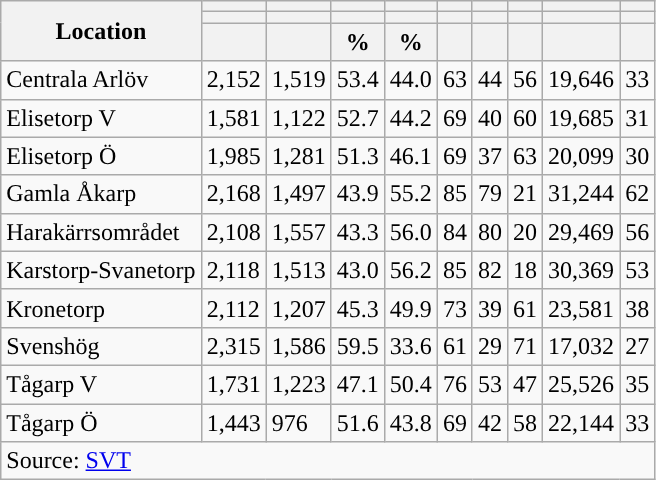<table role="presentation" class="wikitable sortable mw-collapsible">
<tr>
<th rowspan="3">Location</th>
<th></th>
<th></th>
<th></th>
<th></th>
<th></th>
<th></th>
<th></th>
<th></th>
<th></th>
</tr>
<tr>
<th></th>
<th></th>
<th style="background:"></th>
<th style="background:"></th>
<th></th>
<th></th>
<th></th>
<th></th>
<th></th>
</tr>
<tr>
<th data-sort-type="number"></th>
<th data-sort-type="number"></th>
<th data-sort-type="number">%</th>
<th data-sort-type="number">%</th>
<th data-sort-type="number"></th>
<th data-sort-type="number"></th>
<th data-sort-type="number"></th>
<th data-sort-type="number"></th>
<th data-sort-type="number"></th>
</tr>
<tr>
<td align="left">Centrala Arlöv</td>
<td>2,152</td>
<td>1,519</td>
<td>53.4</td>
<td>44.0</td>
<td>63</td>
<td>44</td>
<td>56</td>
<td>19,646</td>
<td>33</td>
</tr>
<tr>
<td align="left">Elisetorp V</td>
<td>1,581</td>
<td>1,122</td>
<td>52.7</td>
<td>44.2</td>
<td>69</td>
<td>40</td>
<td>60</td>
<td>19,685</td>
<td>31</td>
</tr>
<tr>
<td align="left">Elisetorp Ö</td>
<td>1,985</td>
<td>1,281</td>
<td>51.3</td>
<td>46.1</td>
<td>69</td>
<td>37</td>
<td>63</td>
<td>20,099</td>
<td>30</td>
</tr>
<tr>
<td align="left">Gamla Åkarp</td>
<td>2,168</td>
<td>1,497</td>
<td>43.9</td>
<td>55.2</td>
<td>85</td>
<td>79</td>
<td>21</td>
<td>31,244</td>
<td>62</td>
</tr>
<tr>
<td align="left">Harakärrsområdet</td>
<td>2,108</td>
<td>1,557</td>
<td>43.3</td>
<td>56.0</td>
<td>84</td>
<td>80</td>
<td>20</td>
<td>29,469</td>
<td>56</td>
</tr>
<tr>
<td align="left">Karstorp-Svanetorp</td>
<td>2,118</td>
<td>1,513</td>
<td>43.0</td>
<td>56.2</td>
<td>85</td>
<td>82</td>
<td>18</td>
<td>30,369</td>
<td>53</td>
</tr>
<tr>
<td align="left">Kronetorp</td>
<td>2,112</td>
<td>1,207</td>
<td>45.3</td>
<td>49.9</td>
<td>73</td>
<td>39</td>
<td>61</td>
<td>23,581</td>
<td>38</td>
</tr>
<tr>
<td align="left">Svenshög</td>
<td>2,315</td>
<td>1,586</td>
<td>59.5</td>
<td>33.6</td>
<td>61</td>
<td>29</td>
<td>71</td>
<td>17,032</td>
<td>27</td>
</tr>
<tr>
<td align="left">Tågarp V</td>
<td>1,731</td>
<td>1,223</td>
<td>47.1</td>
<td>50.4</td>
<td>76</td>
<td>53</td>
<td>47</td>
<td>25,526</td>
<td>35</td>
</tr>
<tr>
<td align="left">Tågarp Ö</td>
<td>1,443</td>
<td>976</td>
<td>51.6</td>
<td>43.8</td>
<td>69</td>
<td>42</td>
<td>58</td>
<td>22,144</td>
<td>33</td>
</tr>
<tr>
<td colspan="10" align="left">Source: <a href='#'>SVT</a></td>
</tr>
</table>
